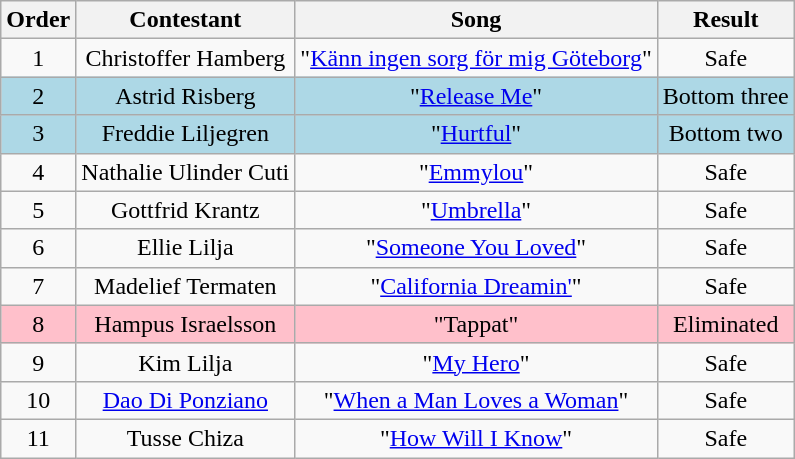<table class="wikitable plainrowheaders" style="text-align:center;">
<tr>
<th scope="col">Order</th>
<th scope="col">Contestant</th>
<th scope="col">Song</th>
<th scope="col">Result</th>
</tr>
<tr>
<td>1</td>
<td scope="row">Christoffer Hamberg</td>
<td>"<a href='#'>Känn ingen sorg för mig Göteborg</a>"</td>
<td>Safe</td>
</tr>
<tr style="background:lightblue;">
<td>2</td>
<td scope="row">Astrid Risberg</td>
<td>"<a href='#'>Release Me</a>"</td>
<td>Bottom three</td>
</tr>
<tr style="background:lightblue;">
<td>3</td>
<td scope="row">Freddie Liljegren</td>
<td>"<a href='#'>Hurtful</a>"</td>
<td>Bottom two</td>
</tr>
<tr>
<td>4</td>
<td scope="row">Nathalie Ulinder Cuti</td>
<td>"<a href='#'>Emmylou</a>"</td>
<td>Safe</td>
</tr>
<tr>
<td>5</td>
<td scope="row">Gottfrid Krantz</td>
<td>"<a href='#'>Umbrella</a>"</td>
<td>Safe</td>
</tr>
<tr>
<td>6</td>
<td scope="row">Ellie Lilja</td>
<td>"<a href='#'>Someone You Loved</a>"</td>
<td>Safe</td>
</tr>
<tr>
<td>7</td>
<td scope="row">Madelief Termaten</td>
<td>"<a href='#'>California Dreamin'</a>"</td>
<td>Safe</td>
</tr>
<tr style="background:pink;">
<td>8</td>
<td scope="row">Hampus Israelsson</td>
<td>"Tappat"</td>
<td>Eliminated</td>
</tr>
<tr>
<td>9</td>
<td scope="row">Kim Lilja</td>
<td>"<a href='#'>My Hero</a>"</td>
<td>Safe</td>
</tr>
<tr>
<td>10</td>
<td scope="row"><a href='#'>Dao Di Ponziano</a></td>
<td>"<a href='#'>When a Man Loves a Woman</a>"</td>
<td>Safe</td>
</tr>
<tr>
<td>11</td>
<td scope="row">Tusse Chiza</td>
<td>"<a href='#'>How Will I Know</a>"</td>
<td>Safe</td>
</tr>
</table>
